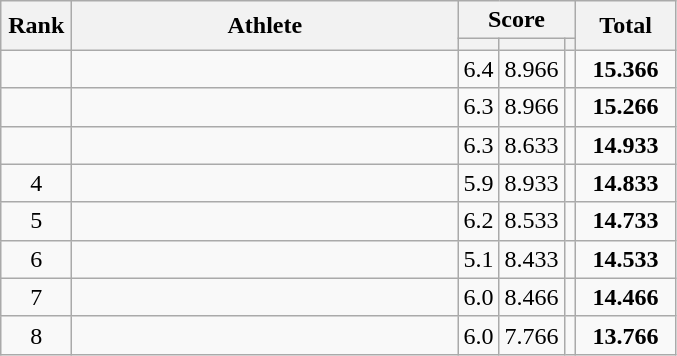<table class=wikitable style="text-align:center">
<tr>
<th width="40" rowspan="2">Rank</th>
<th width="250" rowspan="2">Athlete</th>
<th width="60" colspan="3">Score</th>
<th width="60" rowspan="2">Total</th>
</tr>
<tr>
<th></th>
<th></th>
<th></th>
</tr>
<tr>
<td></td>
<td align="left"></td>
<td>6.4</td>
<td>8.966</td>
<td></td>
<td><strong>15.366</strong></td>
</tr>
<tr>
<td></td>
<td align="left"></td>
<td>6.3</td>
<td>8.966</td>
<td></td>
<td><strong>15.266</strong></td>
</tr>
<tr>
<td></td>
<td align="left"></td>
<td>6.3</td>
<td>8.633</td>
<td></td>
<td><strong>14.933</strong></td>
</tr>
<tr>
<td>4</td>
<td align="left"></td>
<td>5.9</td>
<td>8.933</td>
<td></td>
<td><strong>14.833</strong></td>
</tr>
<tr>
<td>5</td>
<td align="left"></td>
<td>6.2</td>
<td>8.533</td>
<td></td>
<td><strong>14.733</strong></td>
</tr>
<tr>
<td>6</td>
<td align="left"></td>
<td>5.1</td>
<td>8.433</td>
<td></td>
<td><strong>14.533</strong></td>
</tr>
<tr>
<td>7</td>
<td align="left"></td>
<td>6.0</td>
<td>8.466</td>
<td></td>
<td><strong>14.466</strong></td>
</tr>
<tr>
<td>8</td>
<td align="left"></td>
<td>6.0</td>
<td>7.766</td>
<td></td>
<td><strong>13.766</strong></td>
</tr>
</table>
